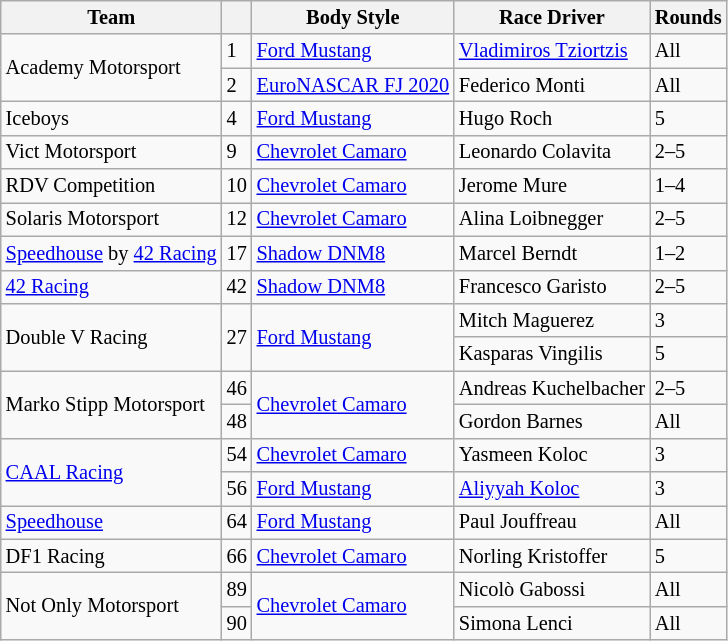<table class="wikitable" style="font-size: 85%">
<tr>
<th>Team</th>
<th></th>
<th>Body Style</th>
<th>Race Driver</th>
<th>Rounds</th>
</tr>
<tr>
<td rowspan="2"> Academy Motorsport</td>
<td>1</td>
<td><a href='#'>Ford Mustang</a></td>
<td> <a href='#'>Vladimiros Tziortzis</a></td>
<td>All</td>
</tr>
<tr>
<td>2</td>
<td><a href='#'>EuroNASCAR FJ 2020</a></td>
<td> Federico Monti</td>
<td>All</td>
</tr>
<tr>
<td> Iceboys</td>
<td>4</td>
<td><a href='#'>Ford Mustang</a></td>
<td> Hugo Roch</td>
<td>5</td>
</tr>
<tr>
<td> Vict Motorsport</td>
<td>9</td>
<td><a href='#'>Chevrolet Camaro</a></td>
<td> Leonardo Colavita</td>
<td>2–5</td>
</tr>
<tr>
<td> RDV Competition</td>
<td>10</td>
<td><a href='#'>Chevrolet Camaro</a></td>
<td> Jerome Mure</td>
<td>1–4</td>
</tr>
<tr>
<td> Solaris Motorsport</td>
<td>12</td>
<td><a href='#'>Chevrolet Camaro</a></td>
<td> Alina Loibnegger</td>
<td>2–5</td>
</tr>
<tr>
<td> <a href='#'>Speedhouse</a> by <a href='#'>42 Racing</a></td>
<td>17</td>
<td><a href='#'>Shadow DNM8</a></td>
<td> Marcel Berndt</td>
<td>1–2</td>
</tr>
<tr>
<td> <a href='#'>42 Racing</a></td>
<td>42</td>
<td><a href='#'>Shadow DNM8</a></td>
<td> Francesco Garisto</td>
<td>2–5</td>
</tr>
<tr>
<td rowspan=2> Double V Racing</td>
<td rowspan=2>27</td>
<td rowspan=2><a href='#'>Ford Mustang</a></td>
<td> Mitch Maguerez</td>
<td>3</td>
</tr>
<tr>
<td> Kasparas Vingilis</td>
<td>5</td>
</tr>
<tr>
<td rowspan="2"> Marko Stipp Motorsport</td>
<td>46</td>
<td rowspan="2"><a href='#'>Chevrolet Camaro</a></td>
<td> Andreas Kuchelbacher</td>
<td>2–5</td>
</tr>
<tr>
<td>48</td>
<td> Gordon Barnes</td>
<td>All</td>
</tr>
<tr>
<td rowspan=2> <a href='#'>CAAL Racing</a></td>
<td>54</td>
<td><a href='#'>Chevrolet Camaro</a></td>
<td> Yasmeen Koloc</td>
<td>3</td>
</tr>
<tr>
<td>56</td>
<td><a href='#'>Ford Mustang</a></td>
<td> <a href='#'>Aliyyah Koloc</a></td>
<td>3</td>
</tr>
<tr>
<td> <a href='#'>Speedhouse</a></td>
<td>64</td>
<td><a href='#'>Ford Mustang</a></td>
<td> Paul Jouffreau</td>
<td>All</td>
</tr>
<tr>
<td> DF1 Racing</td>
<td>66</td>
<td><a href='#'>Chevrolet Camaro</a></td>
<td> Norling Kristoffer</td>
<td>5</td>
</tr>
<tr>
<td rowspan="2"> Not Only Motorsport</td>
<td>89</td>
<td rowspan="2"><a href='#'>Chevrolet Camaro</a></td>
<td> Nicolò Gabossi</td>
<td>All</td>
</tr>
<tr>
<td>90</td>
<td> Simona Lenci</td>
<td>All</td>
</tr>
</table>
